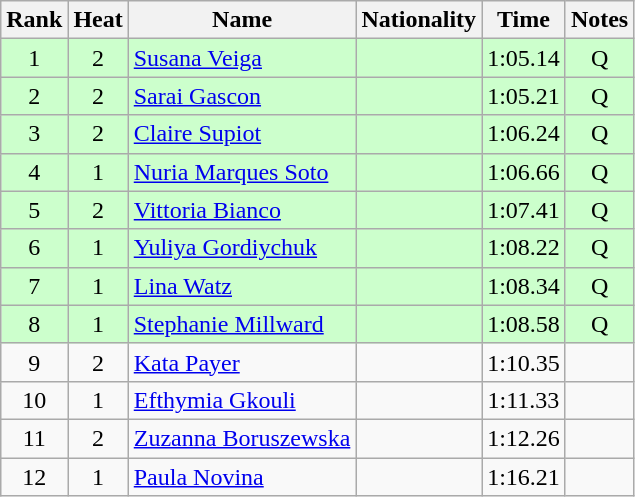<table class="wikitable sortable" style="text-align:center">
<tr>
<th>Rank</th>
<th>Heat</th>
<th>Name</th>
<th>Nationality</th>
<th>Time</th>
<th>Notes</th>
</tr>
<tr bgcolor=ccffcc>
<td>1</td>
<td>2</td>
<td align=left><a href='#'>Susana Veiga</a></td>
<td align=left></td>
<td>1:05.14</td>
<td>Q</td>
</tr>
<tr bgcolor=ccffcc>
<td>2</td>
<td>2</td>
<td align=left><a href='#'>Sarai Gascon</a></td>
<td align=left></td>
<td>1:05.21</td>
<td>Q</td>
</tr>
<tr bgcolor=ccffcc>
<td>3</td>
<td>2</td>
<td align=left><a href='#'>Claire Supiot</a></td>
<td align=left></td>
<td>1:06.24</td>
<td>Q</td>
</tr>
<tr bgcolor=ccffcc>
<td>4</td>
<td>1</td>
<td align=left><a href='#'>Nuria Marques Soto</a></td>
<td align=left></td>
<td>1:06.66</td>
<td>Q</td>
</tr>
<tr bgcolor=ccffcc>
<td>5</td>
<td>2</td>
<td align=left><a href='#'>Vittoria Bianco</a></td>
<td align=left></td>
<td>1:07.41</td>
<td>Q</td>
</tr>
<tr bgcolor=ccffcc>
<td>6</td>
<td>1</td>
<td align=left><a href='#'>Yuliya Gordiychuk</a></td>
<td align=left></td>
<td>1:08.22</td>
<td>Q</td>
</tr>
<tr bgcolor=ccffcc>
<td>7</td>
<td>1</td>
<td align=left><a href='#'>Lina Watz</a></td>
<td align=left></td>
<td>1:08.34</td>
<td>Q</td>
</tr>
<tr bgcolor=ccffcc>
<td>8</td>
<td>1</td>
<td align=left><a href='#'>Stephanie Millward</a></td>
<td align=left></td>
<td>1:08.58</td>
<td>Q</td>
</tr>
<tr>
<td>9</td>
<td>2</td>
<td align=left><a href='#'>Kata Payer</a></td>
<td align=left></td>
<td>1:10.35</td>
<td></td>
</tr>
<tr>
<td>10</td>
<td>1</td>
<td align=left><a href='#'>Efthymia Gkouli</a></td>
<td align=left></td>
<td>1:11.33</td>
<td></td>
</tr>
<tr>
<td>11</td>
<td>2</td>
<td align=left><a href='#'>Zuzanna Boruszewska</a></td>
<td align=left></td>
<td>1:12.26</td>
<td></td>
</tr>
<tr>
<td>12</td>
<td>1</td>
<td align=left><a href='#'>Paula Novina</a></td>
<td align=left></td>
<td>1:16.21</td>
<td></td>
</tr>
</table>
